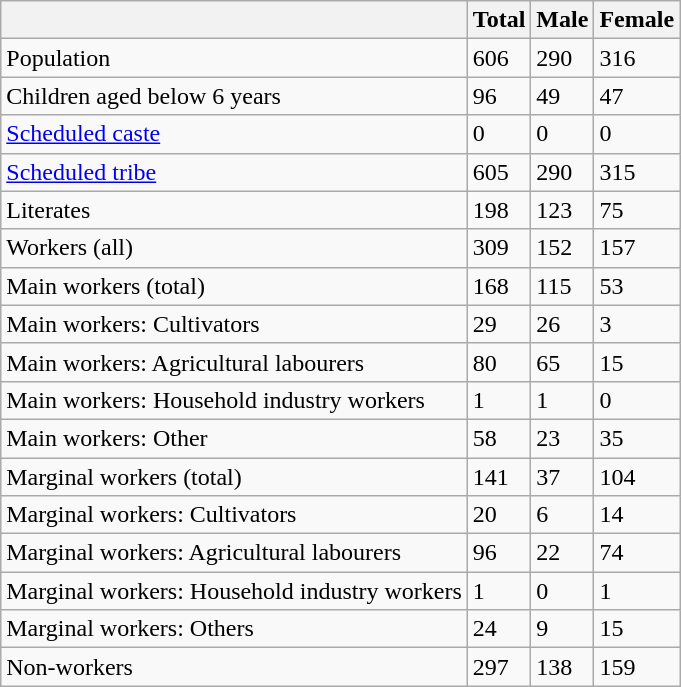<table class="wikitable sortable">
<tr>
<th></th>
<th>Total</th>
<th>Male</th>
<th>Female</th>
</tr>
<tr>
<td>Population</td>
<td>606</td>
<td>290</td>
<td>316</td>
</tr>
<tr>
<td>Children aged below 6 years</td>
<td>96</td>
<td>49</td>
<td>47</td>
</tr>
<tr>
<td><a href='#'>Scheduled caste</a></td>
<td>0</td>
<td>0</td>
<td>0</td>
</tr>
<tr>
<td><a href='#'>Scheduled tribe</a></td>
<td>605</td>
<td>290</td>
<td>315</td>
</tr>
<tr>
<td>Literates</td>
<td>198</td>
<td>123</td>
<td>75</td>
</tr>
<tr>
<td>Workers (all)</td>
<td>309</td>
<td>152</td>
<td>157</td>
</tr>
<tr>
<td>Main workers (total)</td>
<td>168</td>
<td>115</td>
<td>53</td>
</tr>
<tr>
<td>Main workers: Cultivators</td>
<td>29</td>
<td>26</td>
<td>3</td>
</tr>
<tr>
<td>Main workers: Agricultural labourers</td>
<td>80</td>
<td>65</td>
<td>15</td>
</tr>
<tr>
<td>Main workers: Household industry workers</td>
<td>1</td>
<td>1</td>
<td>0</td>
</tr>
<tr>
<td>Main workers: Other</td>
<td>58</td>
<td>23</td>
<td>35</td>
</tr>
<tr>
<td>Marginal workers (total)</td>
<td>141</td>
<td>37</td>
<td>104</td>
</tr>
<tr>
<td>Marginal workers: Cultivators</td>
<td>20</td>
<td>6</td>
<td>14</td>
</tr>
<tr>
<td>Marginal workers: Agricultural labourers</td>
<td>96</td>
<td>22</td>
<td>74</td>
</tr>
<tr>
<td>Marginal workers: Household industry workers</td>
<td>1</td>
<td>0</td>
<td>1</td>
</tr>
<tr>
<td>Marginal workers: Others</td>
<td>24</td>
<td>9</td>
<td>15</td>
</tr>
<tr>
<td>Non-workers</td>
<td>297</td>
<td>138</td>
<td>159</td>
</tr>
</table>
